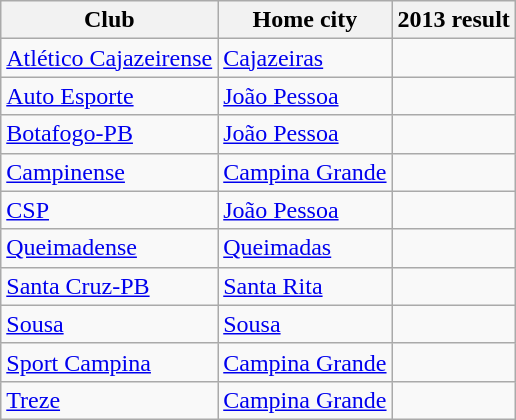<table class="wikitable sortable">
<tr>
<th>Club</th>
<th>Home city</th>
<th>2013 result</th>
</tr>
<tr>
<td><a href='#'>Atlético Cajazeirense</a></td>
<td><a href='#'>Cajazeiras</a></td>
<td></td>
</tr>
<tr>
<td><a href='#'>Auto Esporte</a></td>
<td><a href='#'>João Pessoa</a></td>
<td></td>
</tr>
<tr>
<td><a href='#'>Botafogo-PB</a></td>
<td><a href='#'>João Pessoa</a></td>
<td></td>
</tr>
<tr>
<td><a href='#'>Campinense</a></td>
<td><a href='#'>Campina Grande</a></td>
<td></td>
</tr>
<tr>
<td><a href='#'>CSP</a></td>
<td><a href='#'>João Pessoa</a></td>
<td></td>
</tr>
<tr>
<td><a href='#'>Queimadense</a></td>
<td><a href='#'>Queimadas</a></td>
<td></td>
</tr>
<tr>
<td><a href='#'>Santa Cruz-PB</a></td>
<td><a href='#'>Santa Rita</a></td>
<td></td>
</tr>
<tr>
<td><a href='#'>Sousa</a></td>
<td><a href='#'>Sousa</a></td>
<td></td>
</tr>
<tr>
<td><a href='#'>Sport Campina</a></td>
<td><a href='#'>Campina Grande</a></td>
<td></td>
</tr>
<tr>
<td><a href='#'>Treze</a></td>
<td><a href='#'>Campina Grande</a></td>
<td></td>
</tr>
</table>
